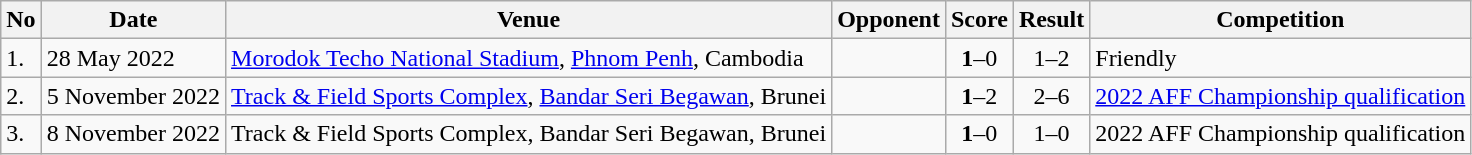<table class="wikitable">
<tr>
<th>No</th>
<th>Date</th>
<th>Venue</th>
<th>Opponent</th>
<th>Score</th>
<th>Result</th>
<th>Competition</th>
</tr>
<tr>
<td>1.</td>
<td>28 May 2022</td>
<td><a href='#'>Morodok Techo National Stadium</a>, <a href='#'>Phnom Penh</a>, Cambodia</td>
<td></td>
<td align=center><strong>1</strong>–0</td>
<td align=center>1–2</td>
<td>Friendly</td>
</tr>
<tr>
<td>2.</td>
<td>5 November 2022</td>
<td><a href='#'>Track & Field Sports Complex</a>, <a href='#'>Bandar Seri Begawan</a>, Brunei</td>
<td></td>
<td align=center><strong>1</strong>–2</td>
<td align=center>2–6</td>
<td><a href='#'>2022 AFF Championship qualification</a></td>
</tr>
<tr>
<td>3.</td>
<td>8 November 2022</td>
<td>Track & Field Sports Complex, Bandar Seri Begawan, Brunei</td>
<td></td>
<td align=center><strong>1</strong>–0</td>
<td align=center>1–0</td>
<td>2022 AFF Championship qualification</td>
</tr>
</table>
